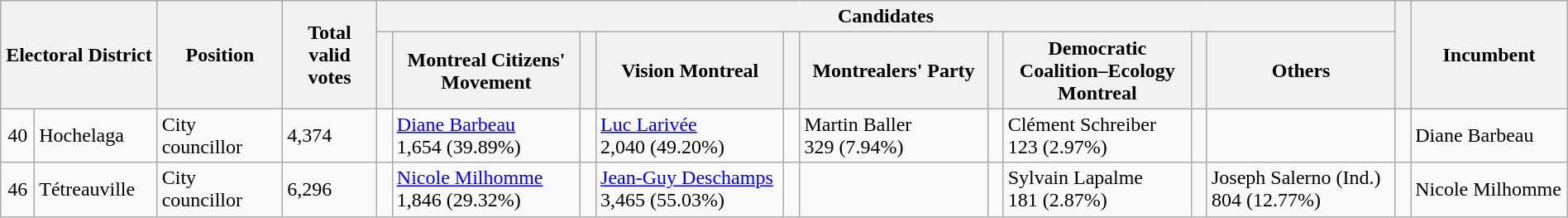<table class="wikitable" width="100%">
<tr>
<th width=10% rowspan=2 colspan=2>Electoral District</th>
<th width=8% rowspan=2>Position</th>
<th width=6% rowspan=2>Total valid votes</th>
<th colspan=10>Candidates</th>
<th width=1% rowspan=2> </th>
<th width=10% rowspan=2>Incumbent</th>
</tr>
<tr>
<th width=1% > </th>
<th width=12% >Montreal Citizens' Movement</th>
<th width=1% > </th>
<th width=12% >Vision Montreal</th>
<th width=1% > </th>
<th width=12% >Montrealers' Party</th>
<th width=1% > </th>
<th width=12% >Democratic Coalition–Ecology Montreal</th>
<th width=1% > </th>
<th width=12% >Others</th>
</tr>
<tr>
<td align="center">40</td>
<td>Hochelaga</td>
<td>City councillor</td>
<td>4,374</td>
<td>  </td>
<td><a href='#'>Diane Barbeau</a><br>1,654 (39.89%)</td>
<td> </td>
<td><a href='#'>Luc Larivée</a><br>2,040 (49.20%)</td>
<td>  </td>
<td>Martin Baller<br>329 (7.94%)</td>
<td>  </td>
<td>Clément Schreiber<br>123 (2.97%)</td>
<td></td>
<td></td>
<td> </td>
<td>Diane Barbeau</td>
</tr>
<tr>
<td align="center">46</td>
<td>Tétreauville</td>
<td>City councillor</td>
<td>6,296</td>
<td>  </td>
<td><a href='#'>Nicole Milhomme</a><br>1,846 (29.32%)</td>
<td> </td>
<td><a href='#'>Jean-Guy Deschamps</a><br>3,465 (55.03%)</td>
<td>  </td>
<td></td>
<td>  </td>
<td>Sylvain Lapalme<br>181 (2.87%)</td>
<td>  </td>
<td>Joseph Salerno (Ind.)<br>804 (12.77%)</td>
<td> </td>
<td>Nicole Milhomme</td>
</tr>
</table>
